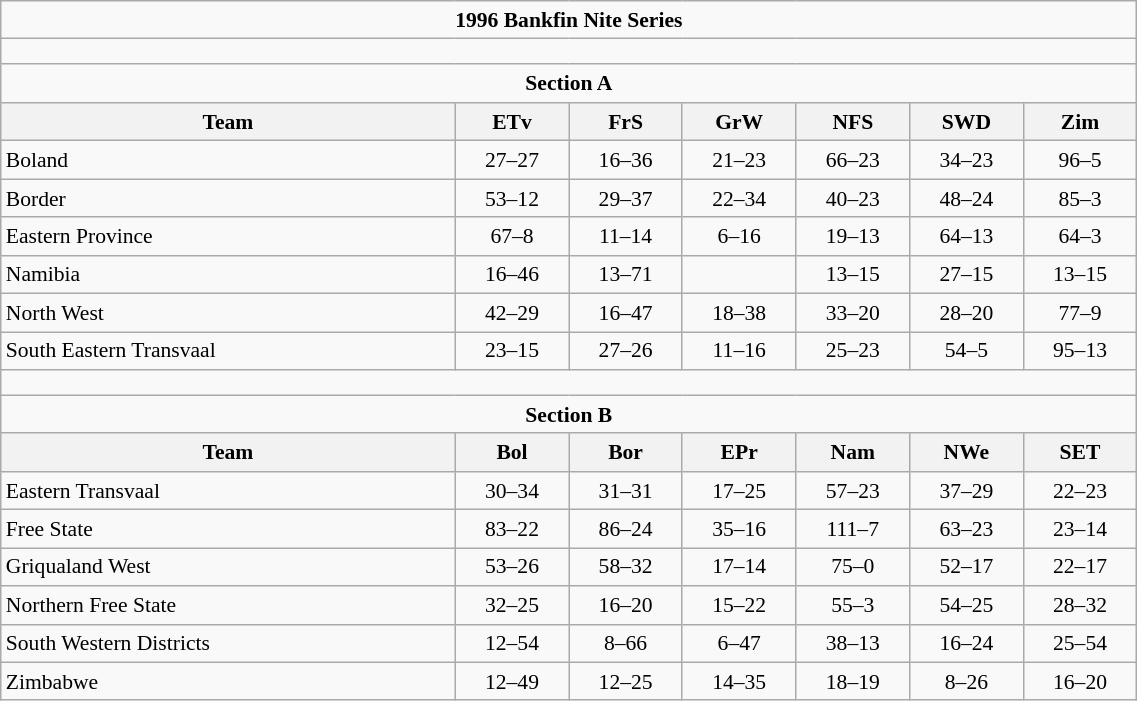<table class="wikitable"  style="text-align:center; line-height:130%; font-size:90%; width:60%;">
<tr>
<td colspan="100%" cellpadding="0" cellspacing="0"><strong>1996 Bankfin Nite Series</strong></td>
</tr>
<tr>
<td colspan="100%" cellpadding="0" cellspacing="0" style="height: 10px;"></td>
</tr>
<tr>
<td colspan="100%" cellpadding="0" cellspacing="0"><strong>Section A</strong></td>
</tr>
<tr>
<th style="width:40%;">Team</th>
<th style="width:10%;">ETv</th>
<th style="width:10%;">FrS</th>
<th style="width:10%;">GrW</th>
<th style="width:10%;">NFS</th>
<th style="width:10%;">SWD</th>
<th style="width:10%;">Zim</th>
</tr>
<tr>
<td style="text-align:left;">Boland</td>
<td>27–27</td>
<td>16–36</td>
<td>21–23</td>
<td>66–23</td>
<td>34–23</td>
<td>96–5</td>
</tr>
<tr>
<td style="text-align:left;">Border</td>
<td>53–12</td>
<td>29–37</td>
<td>22–34</td>
<td>40–23</td>
<td>48–24</td>
<td>85–3</td>
</tr>
<tr>
<td style="text-align:left;">Eastern Province</td>
<td>67–8</td>
<td>11–14</td>
<td>6–16</td>
<td>19–13</td>
<td>64–13</td>
<td>64–3</td>
</tr>
<tr>
<td style="text-align:left;">Namibia</td>
<td>16–46</td>
<td>13–71</td>
<td></td>
<td>13–15</td>
<td>27–15</td>
<td>13–15</td>
</tr>
<tr>
<td style="text-align:left;">North West</td>
<td>42–29</td>
<td>16–47</td>
<td>18–38</td>
<td>33–20</td>
<td>28–20</td>
<td>77–9</td>
</tr>
<tr>
<td style="text-align:left;">South Eastern Transvaal</td>
<td>23–15</td>
<td>27–26</td>
<td>11–16</td>
<td>25–23</td>
<td>54–5</td>
<td>95–13</td>
</tr>
<tr>
<td colspan="100%" cellpadding="0" cellspacing="0" style="height: 10px;"></td>
</tr>
<tr>
<td colspan="100%" cellpadding="0" cellspacing="0"><strong>Section B</strong></td>
</tr>
<tr>
<th style="width:40%;">Team</th>
<th style="width:10%;">Bol</th>
<th style="width:10%;">Bor</th>
<th style="width:10%;">EPr</th>
<th style="width:10%;">Nam</th>
<th style="width:10%;">NWe</th>
<th style="width:10%;">SET</th>
</tr>
<tr>
<td style="text-align:left;">Eastern Transvaal</td>
<td>30–34</td>
<td>31–31</td>
<td>17–25</td>
<td>57–23</td>
<td>37–29</td>
<td>22–23</td>
</tr>
<tr>
<td style="text-align:left;">Free State</td>
<td>83–22</td>
<td>86–24</td>
<td>35–16</td>
<td>111–7</td>
<td>63–23</td>
<td>23–14</td>
</tr>
<tr>
<td style="text-align:left;">Griqualand West</td>
<td>53–26</td>
<td>58–32</td>
<td>17–14</td>
<td>75–0</td>
<td>52–17</td>
<td>22–17</td>
</tr>
<tr>
<td style="text-align:left;">Northern Free State</td>
<td>32–25</td>
<td>16–20</td>
<td>15–22</td>
<td>55–3</td>
<td>54–25</td>
<td>28–32</td>
</tr>
<tr>
<td style="text-align:left;">South Western Districts</td>
<td>12–54</td>
<td>8–66</td>
<td>6–47</td>
<td>38–13</td>
<td>16–24</td>
<td>25–54</td>
</tr>
<tr>
<td style="text-align:left;">Zimbabwe</td>
<td>12–49</td>
<td>12–25</td>
<td>14–35</td>
<td>18–19</td>
<td>8–26</td>
<td>16–20</td>
</tr>
</table>
